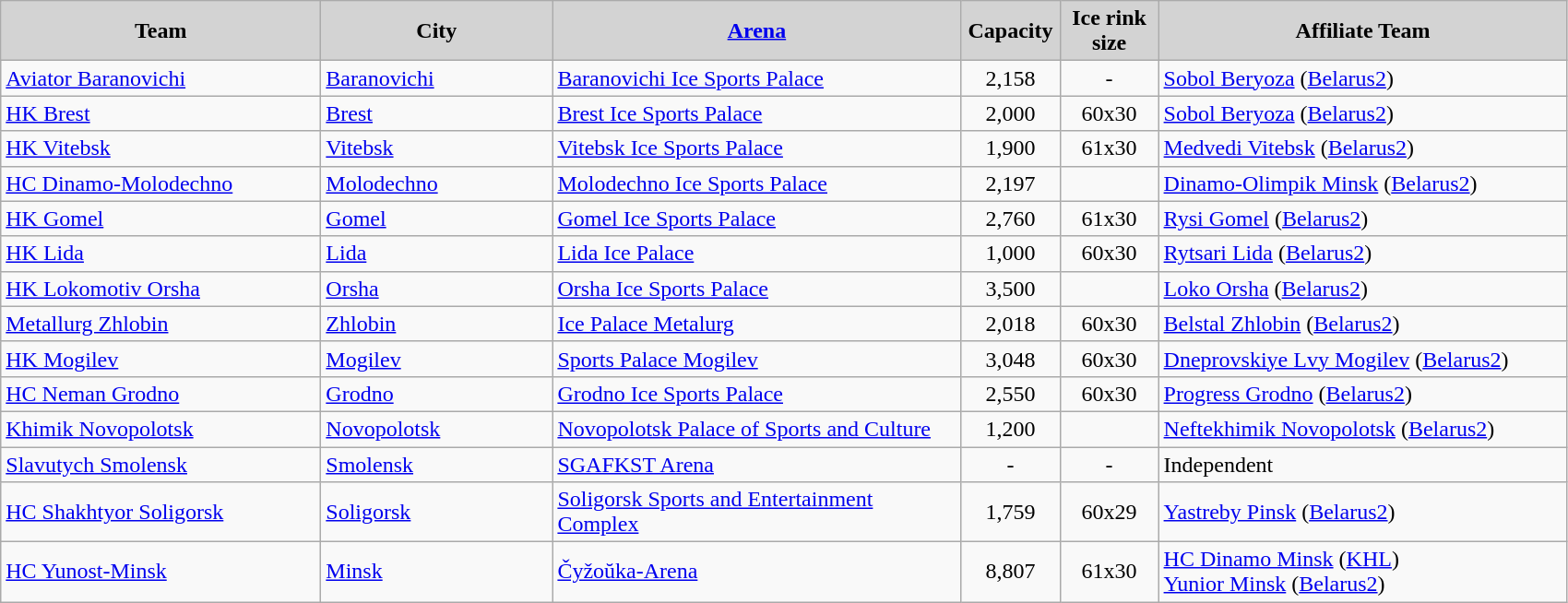<table class="wikitable sortable" style="text-align:left">
<tr>
<th style="background:lightgrey;width:14em">Team</th>
<th style="background:lightgrey;width:10em">City</th>
<th style="background:lightgrey;width:18em"><a href='#'>Arena</a></th>
<th style="background:lightgrey;width:4em">Capacity</th>
<th style="background:lightgrey;width:4em">Ice rink size</th>
<th style="background:lightgrey;width:18em">Affiliate Team</th>
</tr>
<tr>
<td><a href='#'>Aviator Baranovichi</a></td>
<td> <a href='#'>Baranovichi</a></td>
<td><a href='#'>Baranovichi Ice Sports Palace</a></td>
<td align = center>2,158</td>
<td align = center>-</td>
<td><a href='#'>Sobol Beryoza</a> (<a href='#'>Belarus2</a>)</td>
</tr>
<tr>
<td><a href='#'>HK Brest</a></td>
<td> <a href='#'>Brest</a></td>
<td><a href='#'>Brest Ice Sports Palace</a></td>
<td align = center>2,000</td>
<td align = center>60x30</td>
<td><a href='#'>Sobol Beryoza</a> (<a href='#'>Belarus2</a>)</td>
</tr>
<tr>
<td><a href='#'>HK Vitebsk</a></td>
<td> <a href='#'>Vitebsk</a></td>
<td><a href='#'>Vitebsk Ice Sports Palace</a></td>
<td align = center>1,900</td>
<td align = center>61x30</td>
<td><a href='#'>Medvedi Vitebsk</a> (<a href='#'>Belarus2</a>)</td>
</tr>
<tr>
<td><a href='#'>HC Dinamo-Molodechno</a></td>
<td> <a href='#'>Molodechno</a></td>
<td><a href='#'>Molodechno Ice Sports Palace</a></td>
<td align = center>2,197</td>
<td align = center></td>
<td><a href='#'>Dinamo-Olimpik Minsk</a> (<a href='#'>Belarus2</a>)</td>
</tr>
<tr>
<td><a href='#'>HK Gomel</a></td>
<td> <a href='#'>Gomel</a></td>
<td><a href='#'>Gomel Ice Sports Palace</a></td>
<td align = center>2,760</td>
<td align = center>61х30</td>
<td><a href='#'>Rysi Gomel</a> (<a href='#'>Belarus2</a>)</td>
</tr>
<tr>
<td><a href='#'>HK Lida</a></td>
<td> <a href='#'>Lida</a></td>
<td><a href='#'>Lida Ice Palace</a></td>
<td align = center>1,000</td>
<td align = center>60х30</td>
<td><a href='#'>Rytsari Lida</a> (<a href='#'>Belarus2</a>)</td>
</tr>
<tr>
<td><a href='#'>HK Lokomotiv Orsha</a></td>
<td> <a href='#'>Orsha</a></td>
<td><a href='#'>Orsha Ice Sports Palace</a></td>
<td align = center>3,500</td>
<td align = center></td>
<td><a href='#'>Loko Orsha</a> (<a href='#'>Belarus2</a>)</td>
</tr>
<tr>
<td><a href='#'>Metallurg Zhlobin</a></td>
<td> <a href='#'>Zhlobin</a></td>
<td><a href='#'>Ice Palace Metalurg</a></td>
<td align = center>2,018</td>
<td align = center>60x30</td>
<td><a href='#'>Belstal Zhlobin</a> (<a href='#'>Belarus2</a>)</td>
</tr>
<tr>
<td><a href='#'>HK Mogilev</a></td>
<td> <a href='#'>Mogilev</a></td>
<td><a href='#'>Sports Palace Mogilev</a></td>
<td align = center>3,048</td>
<td align = center>60х30</td>
<td><a href='#'>Dneprovskiye Lvy Mogilev</a> (<a href='#'>Belarus2</a>)</td>
</tr>
<tr>
<td><a href='#'>HC Neman Grodno</a></td>
<td> <a href='#'>Grodno</a></td>
<td><a href='#'>Grodno Ice Sports Palace</a></td>
<td align = center>2,550</td>
<td align = center>60x30</td>
<td><a href='#'>Progress Grodno</a> (<a href='#'>Belarus2</a>)</td>
</tr>
<tr>
<td><a href='#'>Khimik Novopolotsk</a></td>
<td> <a href='#'>Novopolotsk</a></td>
<td><a href='#'>Novopolotsk Palace of Sports and Culture</a></td>
<td align = center>1,200</td>
<td align = center></td>
<td><a href='#'>Neftekhimik Novopolotsk</a> (<a href='#'>Belarus2</a>)</td>
</tr>
<tr>
<td><a href='#'>Slavutych Smolensk</a></td>
<td> <a href='#'>Smolensk</a></td>
<td><a href='#'>SGAFKST Arena</a></td>
<td align = center>-</td>
<td align = center>-</td>
<td>Independent</td>
</tr>
<tr>
<td><a href='#'>HC Shakhtyor Soligorsk</a></td>
<td> <a href='#'>Soligorsk</a></td>
<td><a href='#'>Soligorsk Sports and Entertainment Complex</a></td>
<td align = center>1,759</td>
<td align = center>60х29</td>
<td><a href='#'>Yastreby Pinsk</a> (<a href='#'>Belarus2</a>)</td>
</tr>
<tr>
<td><a href='#'>HC Yunost-Minsk</a></td>
<td> <a href='#'>Minsk</a></td>
<td><a href='#'>Čyžoŭka-Arena</a></td>
<td align = center>8,807</td>
<td align = center>61x30</td>
<td><a href='#'>HC Dinamo Minsk</a> (<a href='#'>KHL</a>)<br><a href='#'>Yunior Minsk</a> (<a href='#'>Belarus2</a>)</td>
</tr>
</table>
